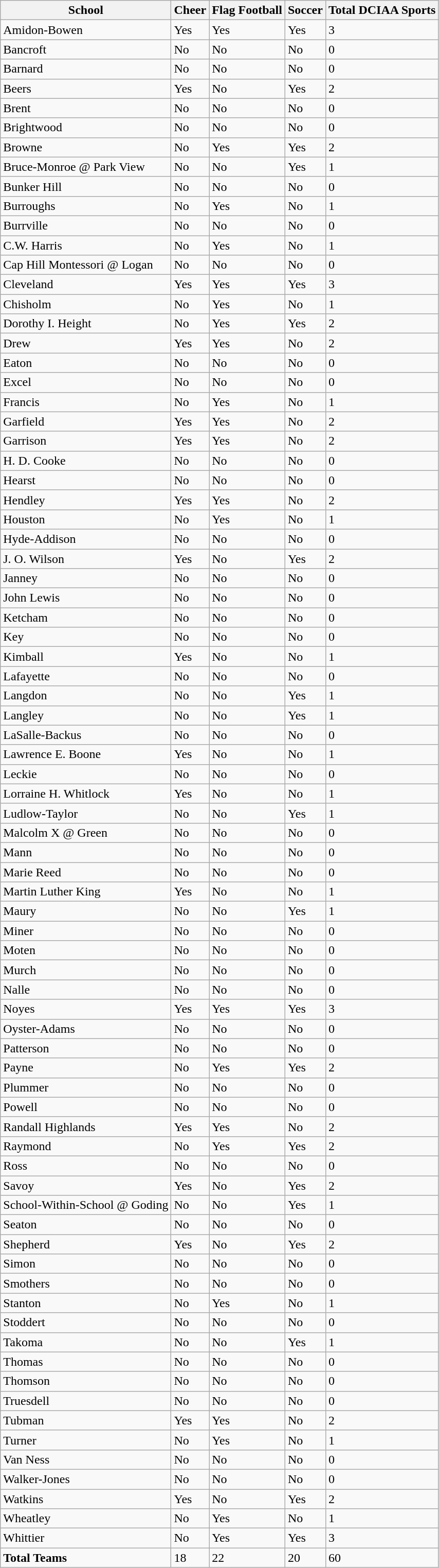<table class="wikitable sortable">
<tr>
<th>School</th>
<th>Cheer</th>
<th>Flag Football</th>
<th>Soccer</th>
<th>Total DCIAA Sports</th>
</tr>
<tr>
<td>Amidon-Bowen</td>
<td>Yes</td>
<td>Yes</td>
<td>Yes</td>
<td>3</td>
</tr>
<tr>
<td>Bancroft</td>
<td>No</td>
<td>No</td>
<td>No</td>
<td>0</td>
</tr>
<tr>
<td>Barnard</td>
<td>No</td>
<td>No</td>
<td>No</td>
<td>0</td>
</tr>
<tr>
<td>Beers</td>
<td>Yes</td>
<td>No</td>
<td>Yes</td>
<td>2</td>
</tr>
<tr>
<td>Brent</td>
<td>No</td>
<td>No</td>
<td>No</td>
<td>0</td>
</tr>
<tr>
<td>Brightwood</td>
<td>No</td>
<td>No</td>
<td>No</td>
<td>0</td>
</tr>
<tr>
<td>Browne</td>
<td>No</td>
<td>Yes</td>
<td>Yes</td>
<td>2</td>
</tr>
<tr>
<td>Bruce-Monroe @ Park View</td>
<td>No</td>
<td>No</td>
<td>Yes</td>
<td>1</td>
</tr>
<tr>
<td>Bunker Hill</td>
<td>No</td>
<td>No</td>
<td>No</td>
<td>0</td>
</tr>
<tr>
<td>Burroughs</td>
<td>No</td>
<td>Yes</td>
<td>No</td>
<td>1</td>
</tr>
<tr>
<td>Burrville</td>
<td>No</td>
<td>No</td>
<td>No</td>
<td>0</td>
</tr>
<tr>
<td>C.W. Harris</td>
<td>No</td>
<td>Yes</td>
<td>No</td>
<td>1</td>
</tr>
<tr>
<td>Cap Hill Montessori @ Logan</td>
<td>No</td>
<td>No</td>
<td>No</td>
<td>0</td>
</tr>
<tr>
<td>Cleveland</td>
<td>Yes</td>
<td>Yes</td>
<td>Yes</td>
<td>3</td>
</tr>
<tr>
<td>Chisholm</td>
<td>No</td>
<td>Yes</td>
<td>No</td>
<td>1</td>
</tr>
<tr>
<td>Dorothy I. Height</td>
<td>No</td>
<td>Yes</td>
<td>Yes</td>
<td>2</td>
</tr>
<tr>
<td>Drew</td>
<td>Yes</td>
<td>Yes</td>
<td>No</td>
<td>2</td>
</tr>
<tr>
<td>Eaton</td>
<td>No</td>
<td>No</td>
<td>No</td>
<td>0</td>
</tr>
<tr>
<td>Excel</td>
<td>No</td>
<td>No</td>
<td>No</td>
<td>0</td>
</tr>
<tr>
<td>Francis</td>
<td>No</td>
<td>Yes</td>
<td>No</td>
<td>1</td>
</tr>
<tr>
<td>Garfield</td>
<td>Yes</td>
<td>Yes</td>
<td>No</td>
<td>2</td>
</tr>
<tr>
<td>Garrison</td>
<td>Yes</td>
<td>Yes</td>
<td>No</td>
<td>2</td>
</tr>
<tr>
<td>H. D. Cooke</td>
<td>No</td>
<td>No</td>
<td>No</td>
<td>0</td>
</tr>
<tr>
<td>Hearst</td>
<td>No</td>
<td>No</td>
<td>No</td>
<td>0</td>
</tr>
<tr>
<td>Hendley</td>
<td>Yes</td>
<td>Yes</td>
<td>No</td>
<td>2</td>
</tr>
<tr>
<td>Houston</td>
<td>No</td>
<td>Yes</td>
<td>No</td>
<td>1</td>
</tr>
<tr>
<td>Hyde-Addison</td>
<td>No</td>
<td>No</td>
<td>No</td>
<td>0</td>
</tr>
<tr>
<td>J. O. Wilson</td>
<td>Yes</td>
<td>No</td>
<td>Yes</td>
<td>2</td>
</tr>
<tr>
<td>Janney</td>
<td>No</td>
<td>No</td>
<td>No</td>
<td>0</td>
</tr>
<tr>
<td>John Lewis</td>
<td>No</td>
<td>No</td>
<td>No</td>
<td>0</td>
</tr>
<tr>
<td>Ketcham</td>
<td>No</td>
<td>No</td>
<td>No</td>
<td>0</td>
</tr>
<tr>
<td>Key</td>
<td>No</td>
<td>No</td>
<td>No</td>
<td>0</td>
</tr>
<tr>
<td>Kimball</td>
<td>Yes</td>
<td>No</td>
<td>No</td>
<td>1</td>
</tr>
<tr>
<td>Lafayette</td>
<td>No</td>
<td>No</td>
<td>No</td>
<td>0</td>
</tr>
<tr>
<td>Langdon</td>
<td>No</td>
<td>No</td>
<td>Yes</td>
<td>1</td>
</tr>
<tr>
<td>Langley</td>
<td>No</td>
<td>No</td>
<td>Yes</td>
<td>1</td>
</tr>
<tr>
<td>LaSalle-Backus</td>
<td>No</td>
<td>No</td>
<td>No</td>
<td>0</td>
</tr>
<tr>
<td>Lawrence E. Boone</td>
<td>Yes</td>
<td>No</td>
<td>No</td>
<td>1</td>
</tr>
<tr>
<td>Leckie</td>
<td>No</td>
<td>No</td>
<td>No</td>
<td>0</td>
</tr>
<tr>
<td>Lorraine H. Whitlock</td>
<td>Yes</td>
<td>No</td>
<td>No</td>
<td>1</td>
</tr>
<tr>
<td>Ludlow-Taylor</td>
<td>No</td>
<td>No</td>
<td>Yes</td>
<td>1</td>
</tr>
<tr>
<td>Malcolm X @ Green</td>
<td>No</td>
<td>No</td>
<td>No</td>
<td>0</td>
</tr>
<tr>
<td>Mann</td>
<td>No</td>
<td>No</td>
<td>No</td>
<td>0</td>
</tr>
<tr>
<td>Marie Reed</td>
<td>No</td>
<td>No</td>
<td>No</td>
<td>0</td>
</tr>
<tr>
<td>Martin Luther King</td>
<td>Yes</td>
<td>No</td>
<td>No</td>
<td>1</td>
</tr>
<tr>
<td>Maury</td>
<td>No</td>
<td>No</td>
<td>Yes</td>
<td>1</td>
</tr>
<tr>
<td>Miner</td>
<td>No</td>
<td>No</td>
<td>No</td>
<td>0</td>
</tr>
<tr>
<td>Moten</td>
<td>No</td>
<td>No</td>
<td>No</td>
<td>0</td>
</tr>
<tr>
<td>Murch</td>
<td>No</td>
<td>No</td>
<td>No</td>
<td>0</td>
</tr>
<tr>
<td>Nalle</td>
<td>No</td>
<td>No</td>
<td>No</td>
<td>0</td>
</tr>
<tr>
<td>Noyes</td>
<td>Yes</td>
<td>Yes</td>
<td>Yes</td>
<td>3</td>
</tr>
<tr>
<td>Oyster-Adams</td>
<td>No</td>
<td>No</td>
<td>No</td>
<td>0</td>
</tr>
<tr>
<td>Patterson</td>
<td>No</td>
<td>No</td>
<td>No</td>
<td>0</td>
</tr>
<tr>
<td>Payne</td>
<td>No</td>
<td>Yes</td>
<td>Yes</td>
<td>2</td>
</tr>
<tr>
<td>Plummer</td>
<td>No</td>
<td>No</td>
<td>No</td>
<td>0</td>
</tr>
<tr>
<td>Powell</td>
<td>No</td>
<td>No</td>
<td>No</td>
<td>0</td>
</tr>
<tr>
<td>Randall Highlands</td>
<td>Yes</td>
<td>Yes</td>
<td>No</td>
<td>2</td>
</tr>
<tr>
<td>Raymond</td>
<td>No</td>
<td>Yes</td>
<td>Yes</td>
<td>2</td>
</tr>
<tr>
<td>Ross</td>
<td>No</td>
<td>No</td>
<td>No</td>
<td>0</td>
</tr>
<tr>
<td>Savoy</td>
<td>Yes</td>
<td>No</td>
<td>Yes</td>
<td>2</td>
</tr>
<tr>
<td>School-Within-School @ Goding</td>
<td>No</td>
<td>No</td>
<td>Yes</td>
<td>1</td>
</tr>
<tr>
<td>Seaton</td>
<td>No</td>
<td>No</td>
<td>No</td>
<td>0</td>
</tr>
<tr>
<td>Shepherd</td>
<td>Yes</td>
<td>No</td>
<td>Yes</td>
<td>2</td>
</tr>
<tr>
<td>Simon</td>
<td>No</td>
<td>No</td>
<td>No</td>
<td>0</td>
</tr>
<tr>
<td>Smothers</td>
<td>No</td>
<td>No</td>
<td>No</td>
<td>0</td>
</tr>
<tr>
<td>Stanton</td>
<td>No</td>
<td>Yes</td>
<td>No</td>
<td>1</td>
</tr>
<tr>
<td>Stoddert</td>
<td>No</td>
<td>No</td>
<td>No</td>
<td>0</td>
</tr>
<tr>
<td>Takoma</td>
<td>No</td>
<td>No</td>
<td>Yes</td>
<td>1</td>
</tr>
<tr>
<td>Thomas</td>
<td>No</td>
<td>No</td>
<td>No</td>
<td>0</td>
</tr>
<tr>
<td>Thomson</td>
<td>No</td>
<td>No</td>
<td>No</td>
<td>0</td>
</tr>
<tr>
<td>Truesdell</td>
<td>No</td>
<td>No</td>
<td>No</td>
<td>0</td>
</tr>
<tr>
<td>Tubman</td>
<td>Yes</td>
<td>Yes</td>
<td>No</td>
<td>2</td>
</tr>
<tr>
<td>Turner</td>
<td>No</td>
<td>Yes</td>
<td>No</td>
<td>1</td>
</tr>
<tr>
<td>Van Ness</td>
<td>No</td>
<td>No</td>
<td>No</td>
<td>0</td>
</tr>
<tr>
<td>Walker-Jones</td>
<td>No</td>
<td>No</td>
<td>No</td>
<td>0</td>
</tr>
<tr>
<td>Watkins</td>
<td>Yes</td>
<td>No</td>
<td>Yes</td>
<td>2</td>
</tr>
<tr>
<td>Wheatley</td>
<td>No</td>
<td>Yes</td>
<td>No</td>
<td>1</td>
</tr>
<tr>
<td>Whittier</td>
<td>No</td>
<td>Yes</td>
<td>Yes</td>
<td>3</td>
</tr>
<tr>
<td><strong>Total Teams</strong></td>
<td>18</td>
<td>22</td>
<td>20</td>
<td>60</td>
</tr>
</table>
